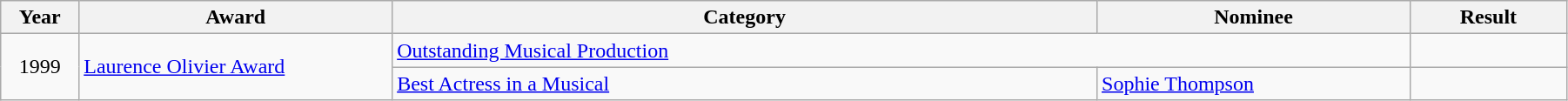<table class="wikitable" width="95%">
<tr>
<th width="5%">Year</th>
<th width="20%">Award</th>
<th width="45%">Category</th>
<th width="20%">Nominee</th>
<th width="10%">Result</th>
</tr>
<tr>
<td rowspan="2" align="center">1999</td>
<td rowspan="2"><a href='#'>Laurence Olivier Award</a></td>
<td colspan="2"><a href='#'>Outstanding Musical Production</a></td>
<td></td>
</tr>
<tr>
<td><a href='#'>Best Actress in a Musical</a></td>
<td><a href='#'>Sophie Thompson</a></td>
<td></td>
</tr>
</table>
